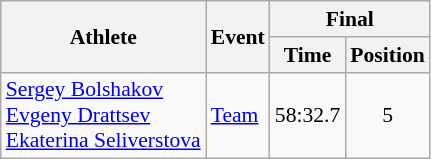<table class="wikitable" border="1" style="font-size:90%">
<tr>
<th rowspan=2>Athlete</th>
<th rowspan=2>Event</th>
<th colspan=2>Final</th>
</tr>
<tr>
<th>Time</th>
<th>Position</th>
</tr>
<tr>
<td rowspan=1><a href='#'>Sergey Bolshakov</a><br><a href='#'>Evgeny Drattsev</a><br><a href='#'>Ekaterina Seliverstova</a></td>
<td><a href='#'>Team</a></td>
<td align=center>58:32.7</td>
<td align=center>5</td>
</tr>
</table>
